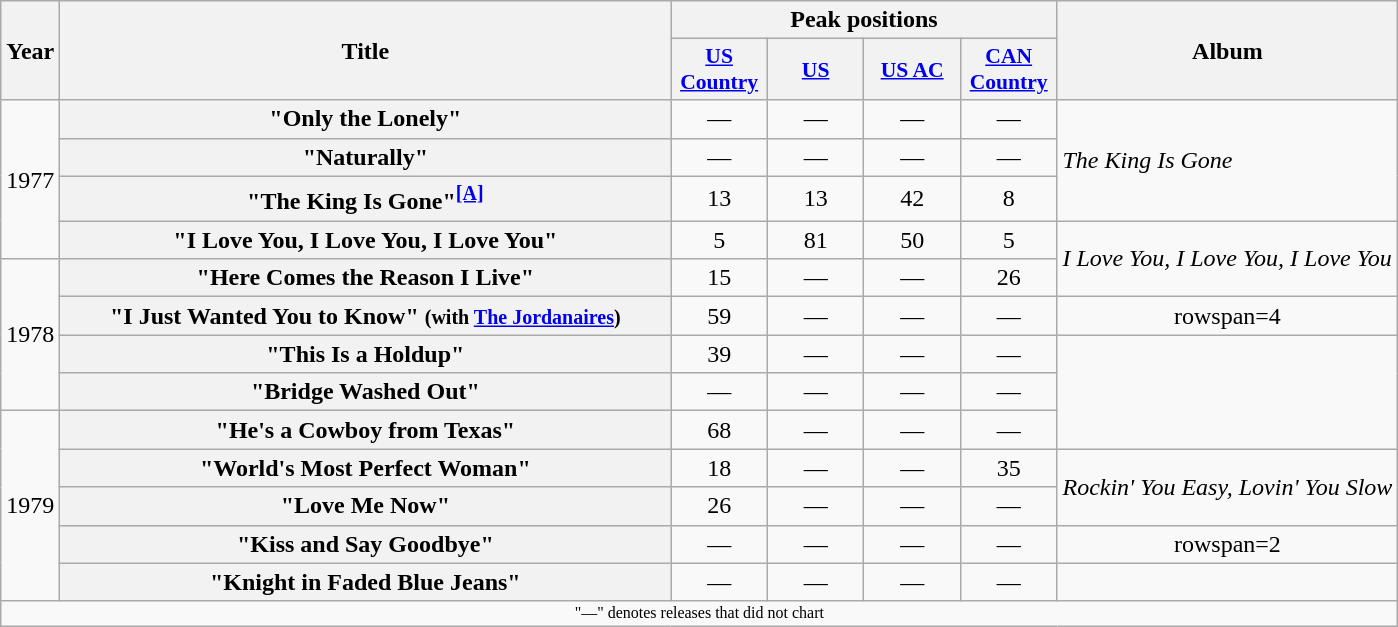<table class="wikitable plainrowheaders" style=text-align:center;>
<tr>
<th scope="col" rowspan="2">Year</th>
<th scope="col" rowspan="2" style="width:25em;">Title</th>
<th scope="col" colspan="4">Peak positions</th>
<th scope="col" rowspan="2">Album</th>
</tr>
<tr>
<th style="width:4em;font-size:90%;"><a href='#'>US Country</a><br></th>
<th style="width:4em;font-size:90%;"><a href='#'>US</a><br></th>
<th style="width:4em;font-size:90%;"><a href='#'>US AC</a></th>
<th style="width:4em;font-size:90%;"><a href='#'>CAN Country</a></th>
</tr>
<tr>
<td rowspan=4>1977</td>
<th scope="row">"Only the Lonely"</th>
<td>—</td>
<td>—</td>
<td>—</td>
<td>—</td>
<td align="left" rowspan=3><em>The King Is Gone</em></td>
</tr>
<tr>
<th scope="row">"Naturally"</th>
<td>—</td>
<td>—</td>
<td>—</td>
<td>—</td>
</tr>
<tr>
<th scope="row">"The King Is Gone"<sup><span></span><a href='#'><strong>[A]</strong></a></sup></th>
<td>13</td>
<td>13</td>
<td>42</td>
<td>8</td>
</tr>
<tr>
<th scope="row">"I Love You, I Love You, I Love You"</th>
<td>5</td>
<td>81</td>
<td>50</td>
<td>5</td>
<td align="left" rowspan=2><em>I Love You, I Love You, I Love You</em></td>
</tr>
<tr>
<td rowspan=4>1978</td>
<th scope="row">"Here Comes the Reason I Live"</th>
<td>15</td>
<td>—</td>
<td>—</td>
<td>26</td>
</tr>
<tr>
<th scope="row">"I Just Wanted You to Know" <small>(with <a href='#'>The Jordanaires</a>)</small></th>
<td>59</td>
<td>—</td>
<td>—</td>
<td>—</td>
<td>rowspan=4 </td>
</tr>
<tr>
<th scope="row">"This Is a Holdup"</th>
<td>39</td>
<td>—</td>
<td>—</td>
<td>—</td>
</tr>
<tr>
<th scope="row">"Bridge Washed Out"</th>
<td>—</td>
<td>—</td>
<td>—</td>
<td>—</td>
</tr>
<tr>
<td rowspan=5>1979</td>
<th scope="row">"He's a Cowboy from Texas"</th>
<td>68</td>
<td>—</td>
<td>—</td>
<td>—</td>
</tr>
<tr>
<th scope="row">"World's Most Perfect Woman"</th>
<td>18</td>
<td>—</td>
<td>—</td>
<td>35</td>
<td align="left" rowspan=2><em>Rockin' You Easy, Lovin' You Slow</em></td>
</tr>
<tr>
<th scope="row">"Love Me Now"</th>
<td>26</td>
<td>—</td>
<td>—</td>
<td>—</td>
</tr>
<tr>
<th scope="row">"Kiss and Say Goodbye"</th>
<td>—</td>
<td>—</td>
<td>—</td>
<td>—</td>
<td>rowspan=2 </td>
</tr>
<tr>
<th scope="row">"Knight in Faded Blue Jeans"</th>
<td>—</td>
<td>—</td>
<td>—</td>
<td>—</td>
</tr>
<tr>
<td colspan="7" style="font-size:8pt">"—" denotes releases that did not chart</td>
</tr>
</table>
